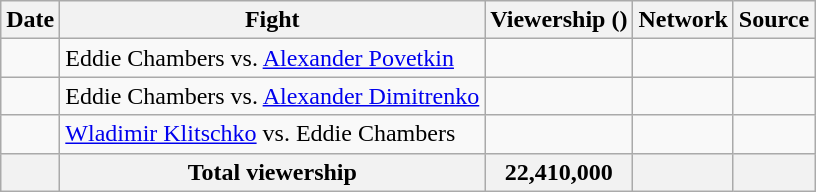<table class="wikitable sortable">
<tr>
<th>Date</th>
<th>Fight</th>
<th>Viewership ()</th>
<th>Network</th>
<th>Source</th>
</tr>
<tr>
<td></td>
<td>Eddie Chambers vs. <a href='#'>Alexander Povetkin</a></td>
<td></td>
<td></td>
<td></td>
</tr>
<tr>
<td></td>
<td>Eddie Chambers vs. <a href='#'>Alexander Dimitrenko</a></td>
<td></td>
<td></td>
<td></td>
</tr>
<tr>
<td></td>
<td><a href='#'>Wladimir Klitschko</a> vs. Eddie Chambers</td>
<td></td>
<td></td>
<td></td>
</tr>
<tr>
<th></th>
<th>Total viewership</th>
<th>22,410,000</th>
<th></th>
<th></th>
</tr>
</table>
